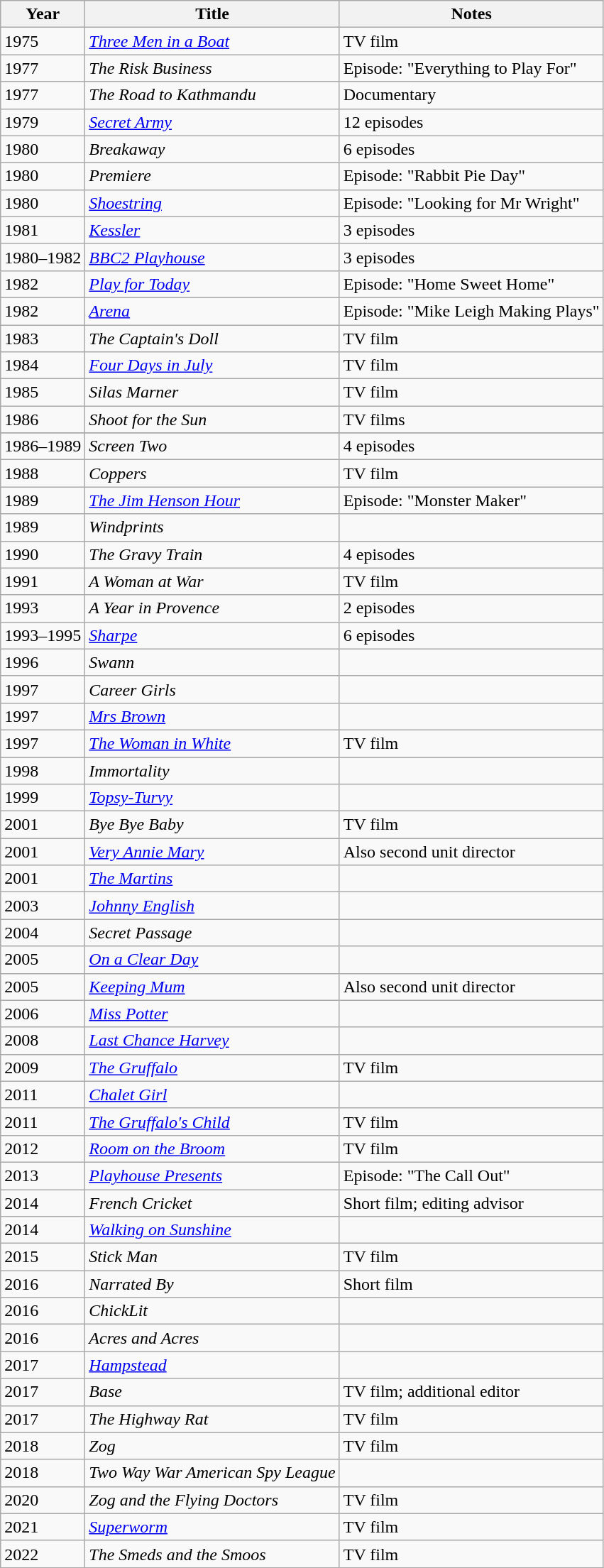<table class="wikitable sortable">
<tr>
<th>Year</th>
<th>Title</th>
<th>Notes</th>
</tr>
<tr>
<td>1975</td>
<td><em><a href='#'>Three Men in a Boat</a></em></td>
<td>TV film</td>
</tr>
<tr>
<td>1977</td>
<td><em>The Risk Business</em></td>
<td>Episode: "Everything to Play For"</td>
</tr>
<tr>
<td>1977</td>
<td><em>The Road to Kathmandu</em></td>
<td>Documentary</td>
</tr>
<tr>
<td>1979</td>
<td><em><a href='#'>Secret Army</a></em></td>
<td>12 episodes</td>
</tr>
<tr>
<td>1980</td>
<td><em>Breakaway</em></td>
<td>6 episodes</td>
</tr>
<tr>
<td>1980</td>
<td><em>Premiere</em></td>
<td>Episode: "Rabbit Pie Day"</td>
</tr>
<tr>
<td>1980</td>
<td><em><a href='#'>Shoestring</a></em></td>
<td>Episode: "Looking for Mr Wright"</td>
</tr>
<tr>
<td>1981</td>
<td><em><a href='#'>Kessler</a></em></td>
<td>3 episodes</td>
</tr>
<tr>
<td>1980–1982</td>
<td><em><a href='#'>BBC2 Playhouse</a></em></td>
<td>3 episodes</td>
</tr>
<tr>
<td>1982</td>
<td><em><a href='#'>Play for Today</a></em></td>
<td>Episode: "Home Sweet Home"</td>
</tr>
<tr>
<td>1982</td>
<td><em><a href='#'>Arena</a></em></td>
<td>Episode: "Mike Leigh Making Plays"</td>
</tr>
<tr>
<td>1983</td>
<td><em>The Captain's Doll</em></td>
<td>TV film</td>
</tr>
<tr>
<td>1984</td>
<td><em><a href='#'>Four Days in July</a></em></td>
<td>TV film</td>
</tr>
<tr>
<td>1985</td>
<td><em>Silas Marner</em></td>
<td>TV film</td>
</tr>
<tr>
<td>1986</td>
<td><em>Shoot for the Sun</em></td>
<td>TV films</td>
</tr>
<tr>
</tr>
<tr>
<td>1986–1989</td>
<td><em>Screen Two</em></td>
<td>4 episodes</td>
</tr>
<tr>
<td>1988</td>
<td><em>Coppers</em></td>
<td>TV film</td>
</tr>
<tr>
<td>1989</td>
<td><em><a href='#'>The Jim Henson Hour</a></em></td>
<td>Episode: "Monster Maker"</td>
</tr>
<tr>
<td>1989</td>
<td><em>Windprints</em></td>
<td></td>
</tr>
<tr>
<td>1990</td>
<td><em>The Gravy Train</em></td>
<td>4 episodes</td>
</tr>
<tr>
<td>1991</td>
<td><em>A Woman at War</em></td>
<td>TV film</td>
</tr>
<tr>
<td>1993</td>
<td><em>A Year in Provence</em></td>
<td>2 episodes</td>
</tr>
<tr>
<td>1993–1995</td>
<td><em><a href='#'>Sharpe</a></em></td>
<td>6 episodes</td>
</tr>
<tr>
<td>1996</td>
<td><em>Swann</em></td>
<td></td>
</tr>
<tr>
<td>1997</td>
<td><em>Career Girls</em></td>
<td></td>
</tr>
<tr>
<td>1997</td>
<td><em><a href='#'>Mrs Brown</a></em></td>
<td></td>
</tr>
<tr>
<td>1997</td>
<td><em><a href='#'>The Woman in White</a></em></td>
<td>TV film</td>
</tr>
<tr>
<td>1998</td>
<td><em>Immortality</em></td>
<td></td>
</tr>
<tr>
<td>1999</td>
<td><em><a href='#'>Topsy-Turvy</a></em></td>
<td></td>
</tr>
<tr>
<td>2001</td>
<td><em>Bye Bye Baby</em></td>
<td>TV film</td>
</tr>
<tr>
<td>2001</td>
<td><em><a href='#'>Very Annie Mary</a></em></td>
<td>Also second unit director</td>
</tr>
<tr>
<td>2001</td>
<td><em><a href='#'>The Martins</a></em></td>
<td></td>
</tr>
<tr>
<td>2003</td>
<td><em><a href='#'>Johnny English</a></em></td>
<td></td>
</tr>
<tr>
<td>2004</td>
<td><em>Secret Passage</em></td>
<td></td>
</tr>
<tr>
<td>2005</td>
<td><em><a href='#'>On a Clear Day</a></em></td>
<td></td>
</tr>
<tr>
<td>2005</td>
<td><em><a href='#'>Keeping Mum</a></em></td>
<td>Also second unit director</td>
</tr>
<tr>
<td>2006</td>
<td><em><a href='#'>Miss Potter</a></em></td>
<td></td>
</tr>
<tr>
<td>2008</td>
<td><em><a href='#'>Last Chance Harvey</a></em></td>
<td></td>
</tr>
<tr>
<td>2009</td>
<td><em><a href='#'>The Gruffalo</a></em></td>
<td>TV film</td>
</tr>
<tr>
<td>2011</td>
<td><em><a href='#'>Chalet Girl</a></em></td>
<td></td>
</tr>
<tr>
<td>2011</td>
<td><em><a href='#'>The Gruffalo's Child</a></em></td>
<td>TV film</td>
</tr>
<tr>
<td>2012</td>
<td><em><a href='#'>Room on the Broom</a></em></td>
<td>TV film</td>
</tr>
<tr>
<td>2013</td>
<td><em><a href='#'>Playhouse Presents</a></em></td>
<td>Episode: "The Call Out"</td>
</tr>
<tr>
<td>2014</td>
<td><em>French Cricket</em></td>
<td>Short film; editing advisor</td>
</tr>
<tr>
<td>2014</td>
<td><em><a href='#'>Walking on Sunshine</a></em></td>
<td></td>
</tr>
<tr>
<td>2015</td>
<td><em>Stick Man</em></td>
<td>TV film</td>
</tr>
<tr>
<td>2016</td>
<td><em>Narrated By</em></td>
<td>Short film</td>
</tr>
<tr>
<td>2016</td>
<td><em>ChickLit</em></td>
<td></td>
</tr>
<tr>
<td>2016</td>
<td><em>Acres and Acres</em></td>
<td></td>
</tr>
<tr>
<td>2017</td>
<td><em><a href='#'>Hampstead</a></em></td>
<td></td>
</tr>
<tr>
<td>2017</td>
<td><em>Base</em></td>
<td>TV film; additional editor</td>
</tr>
<tr>
<td>2017</td>
<td><em>The Highway Rat</em></td>
<td>TV film</td>
</tr>
<tr>
<td>2018</td>
<td><em>Zog</em></td>
<td>TV film</td>
</tr>
<tr>
<td>2018</td>
<td><em>Two Way War American Spy League</em></td>
<td></td>
</tr>
<tr>
<td>2020</td>
<td><em>Zog and the Flying Doctors</em></td>
<td>TV film</td>
</tr>
<tr>
<td>2021</td>
<td><em><a href='#'>Superworm</a></em></td>
<td>TV film</td>
</tr>
<tr>
<td>2022</td>
<td><em>The Smeds and the Smoos</em></td>
<td>TV film</td>
</tr>
</table>
